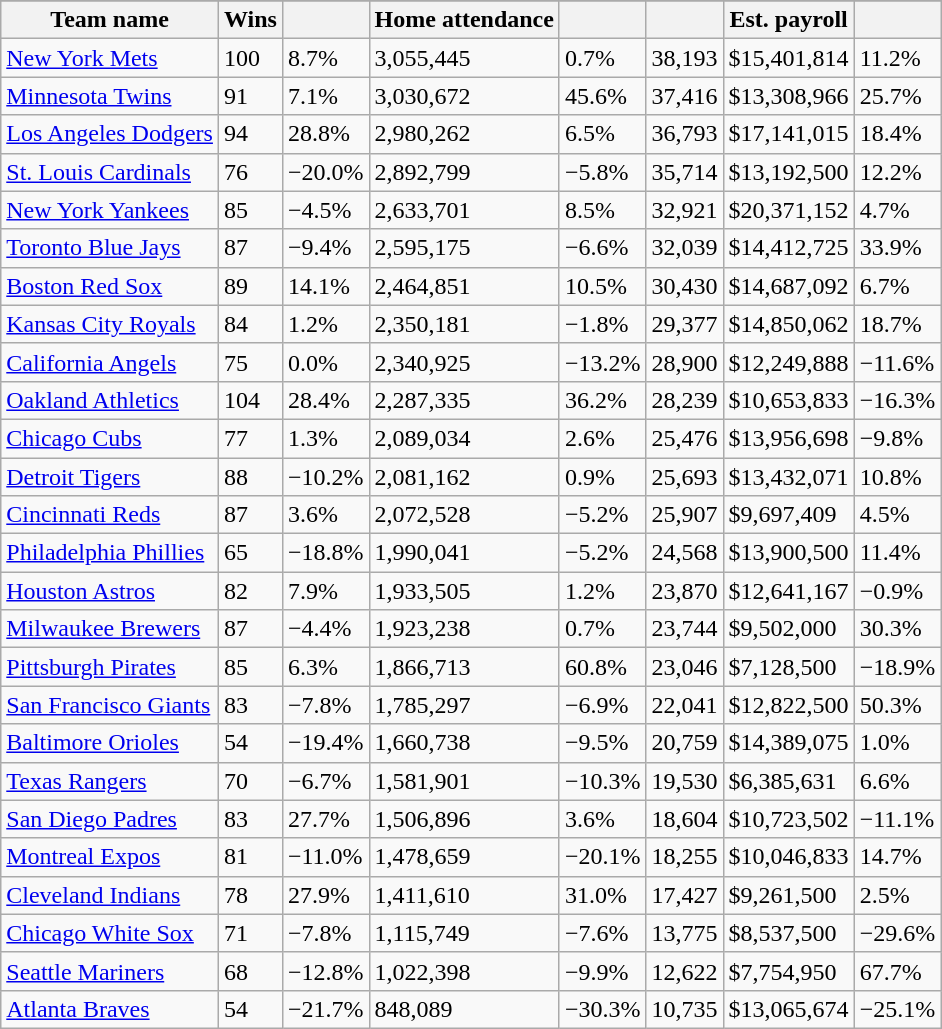<table class="wikitable sortable">
<tr style="text-align:center; font-size:larger;">
</tr>
<tr>
<th>Team name</th>
<th>Wins</th>
<th></th>
<th>Home attendance</th>
<th></th>
<th></th>
<th>Est. payroll</th>
<th></th>
</tr>
<tr>
<td><a href='#'>New York Mets</a></td>
<td>100</td>
<td>8.7%</td>
<td>3,055,445</td>
<td>0.7%</td>
<td>38,193</td>
<td>$15,401,814</td>
<td>11.2%</td>
</tr>
<tr>
<td><a href='#'>Minnesota Twins</a></td>
<td>91</td>
<td>7.1%</td>
<td>3,030,672</td>
<td>45.6%</td>
<td>37,416</td>
<td>$13,308,966</td>
<td>25.7%</td>
</tr>
<tr>
<td><a href='#'>Los Angeles Dodgers</a></td>
<td>94</td>
<td>28.8%</td>
<td>2,980,262</td>
<td>6.5%</td>
<td>36,793</td>
<td>$17,141,015</td>
<td>18.4%</td>
</tr>
<tr>
<td><a href='#'>St. Louis Cardinals</a></td>
<td>76</td>
<td>−20.0%</td>
<td>2,892,799</td>
<td>−5.8%</td>
<td>35,714</td>
<td>$13,192,500</td>
<td>12.2%</td>
</tr>
<tr>
<td><a href='#'>New York Yankees</a></td>
<td>85</td>
<td>−4.5%</td>
<td>2,633,701</td>
<td>8.5%</td>
<td>32,921</td>
<td>$20,371,152</td>
<td>4.7%</td>
</tr>
<tr>
<td><a href='#'>Toronto Blue Jays</a></td>
<td>87</td>
<td>−9.4%</td>
<td>2,595,175</td>
<td>−6.6%</td>
<td>32,039</td>
<td>$14,412,725</td>
<td>33.9%</td>
</tr>
<tr>
<td><a href='#'>Boston Red Sox</a></td>
<td>89</td>
<td>14.1%</td>
<td>2,464,851</td>
<td>10.5%</td>
<td>30,430</td>
<td>$14,687,092</td>
<td>6.7%</td>
</tr>
<tr>
<td><a href='#'>Kansas City Royals</a></td>
<td>84</td>
<td>1.2%</td>
<td>2,350,181</td>
<td>−1.8%</td>
<td>29,377</td>
<td>$14,850,062</td>
<td>18.7%</td>
</tr>
<tr>
<td><a href='#'>California Angels</a></td>
<td>75</td>
<td>0.0%</td>
<td>2,340,925</td>
<td>−13.2%</td>
<td>28,900</td>
<td>$12,249,888</td>
<td>−11.6%</td>
</tr>
<tr>
<td><a href='#'>Oakland Athletics</a></td>
<td>104</td>
<td>28.4%</td>
<td>2,287,335</td>
<td>36.2%</td>
<td>28,239</td>
<td>$10,653,833</td>
<td>−16.3%</td>
</tr>
<tr>
<td><a href='#'>Chicago Cubs</a></td>
<td>77</td>
<td>1.3%</td>
<td>2,089,034</td>
<td>2.6%</td>
<td>25,476</td>
<td>$13,956,698</td>
<td>−9.8%</td>
</tr>
<tr>
<td><a href='#'>Detroit Tigers</a></td>
<td>88</td>
<td>−10.2%</td>
<td>2,081,162</td>
<td>0.9%</td>
<td>25,693</td>
<td>$13,432,071</td>
<td>10.8%</td>
</tr>
<tr>
<td><a href='#'>Cincinnati Reds</a></td>
<td>87</td>
<td>3.6%</td>
<td>2,072,528</td>
<td>−5.2%</td>
<td>25,907</td>
<td>$9,697,409</td>
<td>4.5%</td>
</tr>
<tr>
<td><a href='#'>Philadelphia Phillies</a></td>
<td>65</td>
<td>−18.8%</td>
<td>1,990,041</td>
<td>−5.2%</td>
<td>24,568</td>
<td>$13,900,500</td>
<td>11.4%</td>
</tr>
<tr>
<td><a href='#'>Houston Astros</a></td>
<td>82</td>
<td>7.9%</td>
<td>1,933,505</td>
<td>1.2%</td>
<td>23,870</td>
<td>$12,641,167</td>
<td>−0.9%</td>
</tr>
<tr>
<td><a href='#'>Milwaukee Brewers</a></td>
<td>87</td>
<td>−4.4%</td>
<td>1,923,238</td>
<td>0.7%</td>
<td>23,744</td>
<td>$9,502,000</td>
<td>30.3%</td>
</tr>
<tr>
<td><a href='#'>Pittsburgh Pirates</a></td>
<td>85</td>
<td>6.3%</td>
<td>1,866,713</td>
<td>60.8%</td>
<td>23,046</td>
<td>$7,128,500</td>
<td>−18.9%</td>
</tr>
<tr>
<td><a href='#'>San Francisco Giants</a></td>
<td>83</td>
<td>−7.8%</td>
<td>1,785,297</td>
<td>−6.9%</td>
<td>22,041</td>
<td>$12,822,500</td>
<td>50.3%</td>
</tr>
<tr>
<td><a href='#'>Baltimore Orioles</a></td>
<td>54</td>
<td>−19.4%</td>
<td>1,660,738</td>
<td>−9.5%</td>
<td>20,759</td>
<td>$14,389,075</td>
<td>1.0%</td>
</tr>
<tr>
<td><a href='#'>Texas Rangers</a></td>
<td>70</td>
<td>−6.7%</td>
<td>1,581,901</td>
<td>−10.3%</td>
<td>19,530</td>
<td>$6,385,631</td>
<td>6.6%</td>
</tr>
<tr>
<td><a href='#'>San Diego Padres</a></td>
<td>83</td>
<td>27.7%</td>
<td>1,506,896</td>
<td>3.6%</td>
<td>18,604</td>
<td>$10,723,502</td>
<td>−11.1%</td>
</tr>
<tr>
<td><a href='#'>Montreal Expos</a></td>
<td>81</td>
<td>−11.0%</td>
<td>1,478,659</td>
<td>−20.1%</td>
<td>18,255</td>
<td>$10,046,833</td>
<td>14.7%</td>
</tr>
<tr>
<td><a href='#'>Cleveland Indians</a></td>
<td>78</td>
<td>27.9%</td>
<td>1,411,610</td>
<td>31.0%</td>
<td>17,427</td>
<td>$9,261,500</td>
<td>2.5%</td>
</tr>
<tr>
<td><a href='#'>Chicago White Sox</a></td>
<td>71</td>
<td>−7.8%</td>
<td>1,115,749</td>
<td>−7.6%</td>
<td>13,775</td>
<td>$8,537,500</td>
<td>−29.6%</td>
</tr>
<tr>
<td><a href='#'>Seattle Mariners</a></td>
<td>68</td>
<td>−12.8%</td>
<td>1,022,398</td>
<td>−9.9%</td>
<td>12,622</td>
<td>$7,754,950</td>
<td>67.7%</td>
</tr>
<tr>
<td><a href='#'>Atlanta Braves</a></td>
<td>54</td>
<td>−21.7%</td>
<td>848,089</td>
<td>−30.3%</td>
<td>10,735</td>
<td>$13,065,674</td>
<td>−25.1%</td>
</tr>
</table>
